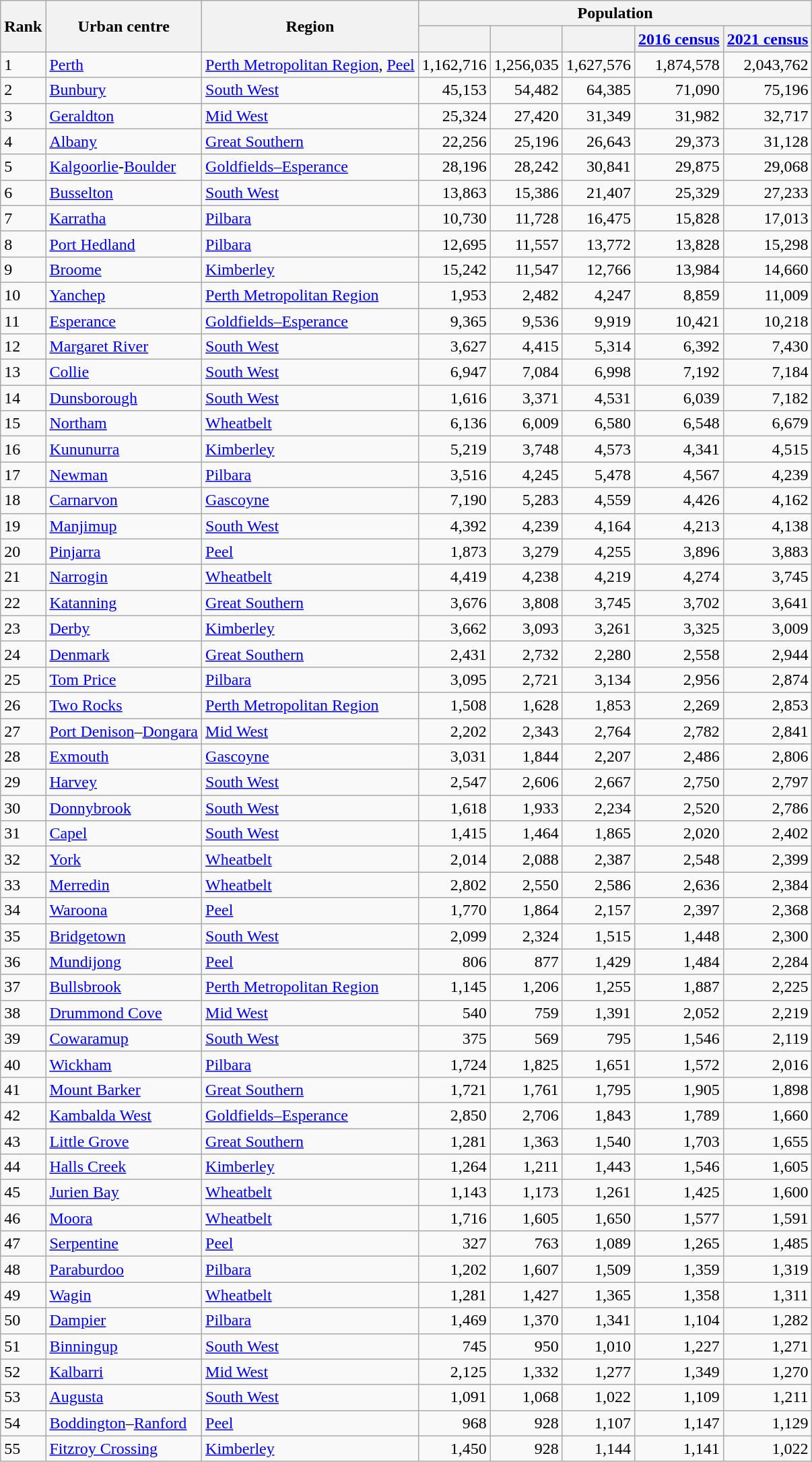<table class="wikitable sortable">
<tr>
<th rowspan=2>Rank</th>
<th rowspan=2>Urban centre</th>
<th rowspan=2>Region</th>
<th colspan="5">Population</th>
</tr>
<tr>
<th></th>
<th></th>
<th></th>
<th><a href='#'>2016 census</a></th>
<th><a href='#'>2021 census</a></th>
</tr>
<tr>
<td>1</td>
<td><a href='#'>Perth</a></td>
<td><a href='#'>Perth Metropolitan Region</a>, <a href='#'>Peel</a></td>
<td align="right">1,162,716</td>
<td align=right>1,256,035</td>
<td align=right>1,627,576</td>
<td align=right>1,874,578</td>
<td align=right>2,043,762</td>
</tr>
<tr>
<td>2</td>
<td><a href='#'>Bunbury</a></td>
<td><a href='#'>South West</a></td>
<td align="right">45,153</td>
<td align=right>54,482</td>
<td align=right>64,385</td>
<td align=right>71,090</td>
<td align=right>75,196</td>
</tr>
<tr>
<td>3</td>
<td><a href='#'>Geraldton</a></td>
<td><a href='#'>Mid West</a></td>
<td align="right">25,324</td>
<td align=right>27,420</td>
<td align=right>31,349</td>
<td align=right>31,982</td>
<td align=right>32,717</td>
</tr>
<tr>
<td>4</td>
<td><a href='#'>Albany</a></td>
<td><a href='#'>Great Southern</a></td>
<td align="right">22,256</td>
<td align="right">25,196</td>
<td align="right">26,643</td>
<td align="right">29,373</td>
<td align="right">31,128</td>
</tr>
<tr>
<td>5</td>
<td><a href='#'>Kalgoorlie</a>-<a href='#'>Boulder</a></td>
<td><a href='#'>Goldfields–Esperance</a></td>
<td align="right">28,196</td>
<td align=right>28,242</td>
<td align=right>30,841</td>
<td align=right>29,875</td>
<td align=right>29,068</td>
</tr>
<tr>
<td>6</td>
<td><a href='#'>Busselton</a></td>
<td><a href='#'>South West</a></td>
<td align="right">13,863</td>
<td align=right>15,386</td>
<td align=right>21,407</td>
<td align=right>25,329</td>
<td align=right>27,233</td>
</tr>
<tr>
<td>7</td>
<td><a href='#'>Karratha</a></td>
<td><a href='#'>Pilbara</a></td>
<td align="right">10,730</td>
<td align=right>11,728</td>
<td align=right>16,475</td>
<td align=right>15,828</td>
<td align=right>17,013</td>
</tr>
<tr>
<td>8</td>
<td><a href='#'>Port Hedland</a></td>
<td><a href='#'>Pilbara</a></td>
<td align="right">12,695</td>
<td align="right">11,557</td>
<td align="right">13,772</td>
<td align="right">13,828</td>
<td align="right">15,298</td>
</tr>
<tr>
<td>9</td>
<td><a href='#'>Broome</a></td>
<td><a href='#'>Kimberley</a></td>
<td align="right">15,242</td>
<td align=right>11,547</td>
<td align=right>12,766</td>
<td align=right>13,984</td>
<td align=right>14,660</td>
</tr>
<tr>
<td>10</td>
<td><a href='#'>Yanchep</a></td>
<td><a href='#'>Perth Metropolitan Region</a></td>
<td align="right">1,953</td>
<td align=right>2,482</td>
<td align=right>4,247</td>
<td align=right>8,859</td>
<td align=right>11,009</td>
</tr>
<tr>
<td>11</td>
<td><a href='#'>Esperance</a></td>
<td><a href='#'>Goldfields–Esperance</a></td>
<td align="right">9,365</td>
<td align="right">9,536</td>
<td align="right">9,919</td>
<td align="right">10,421</td>
<td align="right">10,218</td>
</tr>
<tr>
<td>12</td>
<td><a href='#'>Margaret River</a></td>
<td><a href='#'>South West</a></td>
<td align="right">3,627</td>
<td align="right">4,415</td>
<td align="right">5,314</td>
<td align="right">6,392</td>
<td align="right">7,430</td>
</tr>
<tr>
<td>13</td>
<td><a href='#'>Collie</a></td>
<td><a href='#'>South West</a></td>
<td align="right">6,947</td>
<td align=right>7,084</td>
<td align=right>6,998</td>
<td align=right>7,192</td>
<td align=right>7,184</td>
</tr>
<tr>
<td>14</td>
<td><a href='#'>Dunsborough</a></td>
<td><a href='#'>South West</a></td>
<td align="right">1,616</td>
<td align="right">3,371</td>
<td align="right">4,531</td>
<td align="right">6,039</td>
<td align="right">7,182</td>
</tr>
<tr>
<td>15</td>
<td><a href='#'>Northam</a></td>
<td><a href='#'>Wheatbelt</a></td>
<td align="right">6,136</td>
<td align=right>6,009</td>
<td align=right>6,580</td>
<td align=right>6,548</td>
<td align=right>6,679</td>
</tr>
<tr>
<td>16</td>
<td><a href='#'>Kununurra</a></td>
<td><a href='#'>Kimberley</a></td>
<td align="right">5,219</td>
<td align=right>3,748</td>
<td align=right>4,573</td>
<td align=right>4,341</td>
<td align=right>4,515</td>
</tr>
<tr>
<td>17</td>
<td><a href='#'>Newman</a></td>
<td><a href='#'>Pilbara</a></td>
<td align="right">3,516</td>
<td align="right">4,245</td>
<td align="right">5,478</td>
<td align="right">4,567</td>
<td align="right">4,239</td>
</tr>
<tr>
<td>18</td>
<td><a href='#'>Carnarvon</a></td>
<td><a href='#'>Gascoyne</a></td>
<td align="right">7,190</td>
<td align="right">5,283</td>
<td align="right">4,559</td>
<td align="right">4,426</td>
<td align="right">4,162</td>
</tr>
<tr>
<td>19</td>
<td><a href='#'>Manjimup</a></td>
<td><a href='#'>South West</a></td>
<td align="right">4,392</td>
<td align="right">4,239</td>
<td align="right">4,164</td>
<td align="right">4,213</td>
<td align="right">4,138</td>
</tr>
<tr>
<td>20</td>
<td><a href='#'>Pinjarra</a></td>
<td><a href='#'>Peel</a></td>
<td align="right">1,873</td>
<td align="right">3,279</td>
<td align="right">4,255</td>
<td align="right">3,896</td>
<td align="right">3,883</td>
</tr>
<tr>
<td>21</td>
<td><a href='#'>Narrogin</a></td>
<td><a href='#'>Wheatbelt</a></td>
<td align="right">4,419</td>
<td align=right>4,238</td>
<td align=right>4,219</td>
<td align=right>4,274</td>
<td align=right>3,745</td>
</tr>
<tr>
<td>22</td>
<td><a href='#'>Katanning</a></td>
<td><a href='#'>Great Southern</a></td>
<td align="right">3,676</td>
<td align=right>3,808</td>
<td align=right>3,745</td>
<td align=right>3,702</td>
<td align=right>3,641</td>
</tr>
<tr>
<td>23</td>
<td><a href='#'>Derby</a></td>
<td><a href='#'>Kimberley</a></td>
<td align="right">3,662</td>
<td align=right>3,093</td>
<td align=right>3,261</td>
<td align=right>3,325</td>
<td align=right>3,009</td>
</tr>
<tr>
<td>24</td>
<td><a href='#'>Denmark</a></td>
<td><a href='#'>Great Southern</a></td>
<td align="right">2,431</td>
<td align="right">2,732</td>
<td align="right">2,280</td>
<td align="right">2,558</td>
<td align="right">2,944</td>
</tr>
<tr>
<td>25</td>
<td><a href='#'>Tom Price</a></td>
<td><a href='#'>Pilbara</a></td>
<td align="right">3,095</td>
<td align=right>2,721</td>
<td align=right>3,134</td>
<td align=right>2,956</td>
<td align=right>2,874</td>
</tr>
<tr>
<td>26</td>
<td><a href='#'>Two Rocks</a></td>
<td><a href='#'>Perth Metropolitan Region</a></td>
<td align="right">1,508</td>
<td align="right">1,628</td>
<td align="right">1,853</td>
<td align="right">2,269</td>
<td align="right">2,853</td>
</tr>
<tr>
<td>27</td>
<td><a href='#'>Port Denison</a>–<a href='#'>Dongara</a></td>
<td><a href='#'>Mid West</a></td>
<td align="right">2,202</td>
<td align=right>2,343</td>
<td align=right>2,764</td>
<td align=right>2,782</td>
<td align=right>2,841</td>
</tr>
<tr>
<td>28</td>
<td><a href='#'>Exmouth</a></td>
<td><a href='#'>Gascoyne</a></td>
<td align="right">3,031</td>
<td align="right">1,844</td>
<td align="right">2,207</td>
<td align="right">2,486</td>
<td align="right">2,806</td>
</tr>
<tr>
<td>29</td>
<td><a href='#'>Harvey</a></td>
<td><a href='#'>South West</a></td>
<td align="right">2,547</td>
<td align=right>2,606</td>
<td align=right>2,667</td>
<td align=right>2,750</td>
<td align=right>2,797</td>
</tr>
<tr>
<td>30</td>
<td><a href='#'>Donnybrook</a></td>
<td><a href='#'>South West</a></td>
<td align="right">1,618</td>
<td align="right">1,933</td>
<td align="right">2,234</td>
<td align="right">2,520</td>
<td align="right">2,786</td>
</tr>
<tr>
<td>31</td>
<td><a href='#'>Capel</a></td>
<td><a href='#'>South West</a></td>
<td align="right">1,415</td>
<td align="right">1,464</td>
<td align="right">1,865</td>
<td align="right">2,020</td>
<td align="right">2,402</td>
</tr>
<tr>
<td>32</td>
<td><a href='#'>York</a></td>
<td><a href='#'>Wheatbelt</a></td>
<td align="right">2,014</td>
<td align="right">2,088</td>
<td align="right">2,387</td>
<td align="right">2,548</td>
<td align="right">2,399</td>
</tr>
<tr>
<td>33</td>
<td><a href='#'>Merredin</a></td>
<td><a href='#'>Wheatbelt</a></td>
<td align="right">2,802</td>
<td align=right>2,550</td>
<td align=right>2,586</td>
<td align=right>2,636</td>
<td align=right>2,384</td>
</tr>
<tr>
<td>34</td>
<td><a href='#'>Waroona</a></td>
<td><a href='#'>Peel</a></td>
<td align="right">1,770</td>
<td align=right>1,864</td>
<td align=right>2,157</td>
<td align=right>2,397</td>
<td align=right>2,368</td>
</tr>
<tr>
<td>35</td>
<td><a href='#'>Bridgetown</a></td>
<td><a href='#'>South West</a></td>
<td align="right">2,099</td>
<td align=right>2,324</td>
<td align=right>1,515</td>
<td align=right>1,448</td>
<td align=right>2,300</td>
</tr>
<tr>
<td>36</td>
<td><a href='#'>Mundijong</a></td>
<td><a href='#'>Peel</a></td>
<td align="right">806</td>
<td align="right">877</td>
<td align="right">1,429</td>
<td align="right">1,484</td>
<td align="right">2,284</td>
</tr>
<tr>
<td>37</td>
<td><a href='#'>Bullsbrook</a></td>
<td><a href='#'>Perth Metropolitan Region</a></td>
<td align="right">1,145</td>
<td align="right">1,206</td>
<td align="right">1,255</td>
<td align="right">1,887</td>
<td align="right">2,225</td>
</tr>
<tr>
<td>38</td>
<td><a href='#'>Drummond Cove</a></td>
<td><a href='#'>Mid West</a></td>
<td align="right">540</td>
<td align="right">759</td>
<td align="right">1,391</td>
<td align="right">2,052</td>
<td align="right">2,219</td>
</tr>
<tr>
<td>39</td>
<td><a href='#'>Cowaramup</a></td>
<td><a href='#'>South West</a></td>
<td align="right">375</td>
<td align="right">569</td>
<td align="right">795</td>
<td align="right">1,546</td>
<td align="right">2,119</td>
</tr>
<tr>
<td>40</td>
<td><a href='#'>Wickham</a></td>
<td><a href='#'>Pilbara</a></td>
<td align="right">1,724</td>
<td align="right">1,825</td>
<td align="right">1,651</td>
<td align="right">1,572</td>
<td align="right">2,016</td>
</tr>
<tr>
<td>41</td>
<td><a href='#'>Mount Barker</a></td>
<td><a href='#'>Great Southern</a></td>
<td align="right">1,721</td>
<td align="right">1,761</td>
<td align="right">1,795</td>
<td align="right">1,905</td>
<td align="right">1,898</td>
</tr>
<tr>
<td>42</td>
<td><a href='#'>Kambalda West</a></td>
<td><a href='#'>Goldfields–Esperance</a></td>
<td align="right">2,850</td>
<td align="right">2,706</td>
<td align="right">1,843</td>
<td align="right">1,789</td>
<td align="right">1,660</td>
</tr>
<tr>
<td>43</td>
<td><a href='#'>Little Grove</a></td>
<td><a href='#'>Great Southern</a></td>
<td align="right">1,281</td>
<td align="right">1,363</td>
<td align="right">1,540</td>
<td align="right">1,703</td>
<td align="right">1,655</td>
</tr>
<tr>
<td>44</td>
<td><a href='#'>Halls Creek</a></td>
<td><a href='#'>Kimberley</a></td>
<td align="right">1,264</td>
<td align="right">1,211</td>
<td align="right">1,443</td>
<td align="right">1,546</td>
<td align="right">1,605</td>
</tr>
<tr>
<td>45</td>
<td><a href='#'>Jurien Bay</a></td>
<td><a href='#'>Wheatbelt</a></td>
<td align="right">1,143</td>
<td align=right>1,173</td>
<td align=right>1,261</td>
<td align=right>1,425</td>
<td align=right>1,600</td>
</tr>
<tr>
<td>46</td>
<td><a href='#'>Moora</a></td>
<td><a href='#'>Wheatbelt</a></td>
<td align="right">1,716</td>
<td align="right">1,605</td>
<td align="right">1,650</td>
<td align="right">1,577</td>
<td align="right">1,591</td>
</tr>
<tr>
<td>47</td>
<td><a href='#'>Serpentine</a></td>
<td><a href='#'>Peel</a></td>
<td align="right">327</td>
<td align="right">763</td>
<td align="right">1,089</td>
<td align="right">1,265</td>
<td align="right">1,485</td>
</tr>
<tr>
<td>48</td>
<td><a href='#'>Paraburdoo</a></td>
<td><a href='#'>Pilbara</a></td>
<td align="right">1,202</td>
<td align=right>1,607</td>
<td align=right>1,509</td>
<td align=right>1,359</td>
<td align=right>1,319</td>
</tr>
<tr>
<td>49</td>
<td><a href='#'>Wagin</a></td>
<td><a href='#'>Wheatbelt</a></td>
<td align="right">1,281</td>
<td align=right>1,427</td>
<td align=right>1,365</td>
<td align=right>1,358</td>
<td align=right>1,311</td>
</tr>
<tr>
<td>50</td>
<td><a href='#'>Dampier</a></td>
<td><a href='#'>Pilbara</a></td>
<td align="right">1,469</td>
<td align="right">1,370</td>
<td align="right">1,341</td>
<td align="right">1,104</td>
<td align="right">1,282</td>
</tr>
<tr>
<td>51</td>
<td><a href='#'>Binningup</a></td>
<td><a href='#'>South West</a></td>
<td align="right">745</td>
<td align="right">950</td>
<td align="right">1,010</td>
<td align="right">1,227</td>
<td align="right">1,271</td>
</tr>
<tr>
<td>52</td>
<td><a href='#'>Kalbarri</a></td>
<td><a href='#'>Mid West</a></td>
<td align="right">2,125</td>
<td align=right>1,332</td>
<td align=right>1,277</td>
<td align=right>1,349</td>
<td align=right>1,270</td>
</tr>
<tr>
<td>53</td>
<td><a href='#'>Augusta</a></td>
<td><a href='#'>South West</a></td>
<td align="right">1,091</td>
<td align=right>1,068</td>
<td align=right>1,022</td>
<td align=right>1,109</td>
<td align=right>1,211</td>
</tr>
<tr>
<td>54</td>
<td><a href='#'>Boddington</a>–<a href='#'>Ranford</a></td>
<td><a href='#'>Peel</a></td>
<td align="right">968</td>
<td align="right">928</td>
<td align="right">1,107</td>
<td align="right">1,147</td>
<td align="right">1,129</td>
</tr>
<tr>
<td>55</td>
<td><a href='#'>Fitzroy Crossing</a></td>
<td><a href='#'>Kimberley</a></td>
<td align="right">1,450</td>
<td align="right">928</td>
<td align="right">1,144</td>
<td align="right">1,141</td>
<td align="right">1,022</td>
</tr>
</table>
